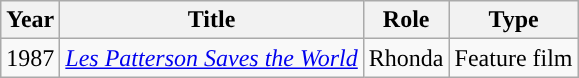<table class="wikitable">
<tr>
<th>Year</th>
<th>Title</th>
<th>Role</th>
<th>Type</th>
</tr>
<tr>
<td>1987</td>
<td><em><a href='#'>Les Patterson Saves the World</a></em></td>
<td>Rhonda</td>
<td>Feature film</td>
</tr>
</table>
